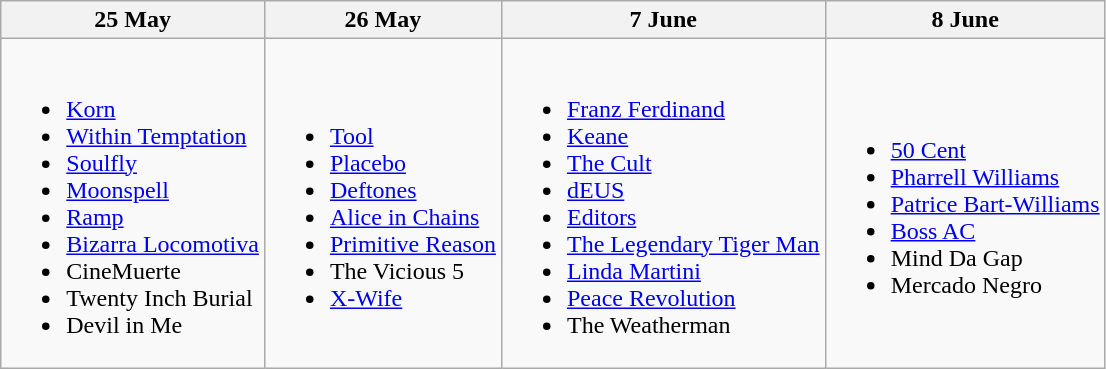<table class="wikitable">
<tr>
<th>25 May</th>
<th>26 May</th>
<th>7 June</th>
<th>8 June</th>
</tr>
<tr>
<td><br><ul><li><a href='#'>Korn</a></li><li><a href='#'>Within Temptation</a></li><li><a href='#'>Soulfly</a></li><li><a href='#'>Moonspell</a></li><li><a href='#'>Ramp</a></li><li><a href='#'>Bizarra Locomotiva</a></li><li>CineMuerte</li><li>Twenty Inch Burial</li><li>Devil in Me</li></ul></td>
<td><br><ul><li><a href='#'>Tool</a></li><li><a href='#'>Placebo</a></li><li><a href='#'>Deftones</a></li><li><a href='#'>Alice in Chains</a></li><li><a href='#'>Primitive Reason</a></li><li>The Vicious 5</li><li><a href='#'>X-Wife</a></li></ul></td>
<td><br><ul><li><a href='#'>Franz Ferdinand</a></li><li><a href='#'>Keane</a></li><li><a href='#'>The Cult</a></li><li><a href='#'>dEUS</a></li><li><a href='#'>Editors</a></li><li><a href='#'>The Legendary Tiger Man</a></li><li><a href='#'>Linda Martini</a></li><li><a href='#'>Peace Revolution</a></li><li>The Weatherman</li></ul></td>
<td><br><ul><li><a href='#'>50 Cent</a></li><li><a href='#'>Pharrell Williams</a></li><li><a href='#'>Patrice Bart-Williams</a></li><li><a href='#'>Boss AC</a></li><li>Mind Da Gap</li><li>Mercado Negro</li></ul></td>
</tr>
</table>
